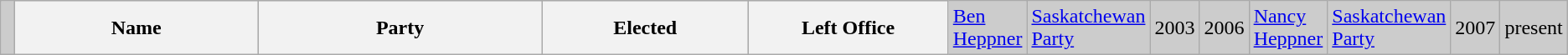<table class="wikitable">
<tr bgcolor="CCCCCC">
<td> </td>
<th width="25%"><strong>Name </strong></th>
<th width="30%"><strong>Party</strong></th>
<th width="20%"><strong>Elected</strong></th>
<th width="20%"><strong>Left Office</strong><br></th>
<td><a href='#'>Ben Heppner</a></td>
<td><a href='#'>Saskatchewan Party</a></td>
<td>2003</td>
<td>2006<br></td>
<td><a href='#'>Nancy Heppner</a></td>
<td><a href='#'>Saskatchewan Party</a></td>
<td>2007</td>
<td>present</td>
</tr>
</table>
